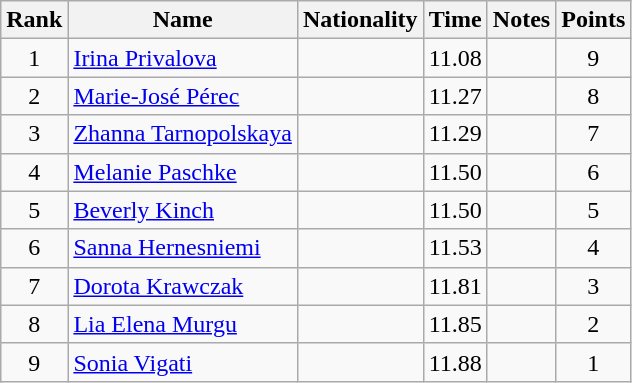<table class="wikitable sortable" style="text-align:center">
<tr>
<th>Rank</th>
<th>Name</th>
<th>Nationality</th>
<th>Time</th>
<th>Notes</th>
<th>Points</th>
</tr>
<tr>
<td>1</td>
<td align=left><a href='#'>Irina Privalova</a></td>
<td align=left></td>
<td>11.08</td>
<td></td>
<td>9</td>
</tr>
<tr>
<td>2</td>
<td align=left><a href='#'>Marie-José Pérec</a></td>
<td align=left></td>
<td>11.27</td>
<td></td>
<td>8</td>
</tr>
<tr>
<td>3</td>
<td align=left><a href='#'>Zhanna Tarnopolskaya</a></td>
<td align=left></td>
<td>11.29</td>
<td></td>
<td>7</td>
</tr>
<tr>
<td>4</td>
<td align=left><a href='#'>Melanie Paschke</a></td>
<td align=left></td>
<td>11.50</td>
<td></td>
<td>6</td>
</tr>
<tr>
<td>5</td>
<td align=left><a href='#'>Beverly Kinch</a></td>
<td align=left></td>
<td>11.50</td>
<td></td>
<td>5</td>
</tr>
<tr>
<td>6</td>
<td align=left><a href='#'>Sanna Hernesniemi</a></td>
<td align=left></td>
<td>11.53</td>
<td></td>
<td>4</td>
</tr>
<tr>
<td>7</td>
<td align=left><a href='#'>Dorota Krawczak</a></td>
<td align=left></td>
<td>11.81</td>
<td></td>
<td>3</td>
</tr>
<tr>
<td>8</td>
<td align=left><a href='#'>Lia Elena Murgu</a></td>
<td align=left></td>
<td>11.85</td>
<td></td>
<td>2</td>
</tr>
<tr>
<td>9</td>
<td align=left><a href='#'>Sonia Vigati</a></td>
<td align=left></td>
<td>11.88</td>
<td></td>
<td>1</td>
</tr>
</table>
